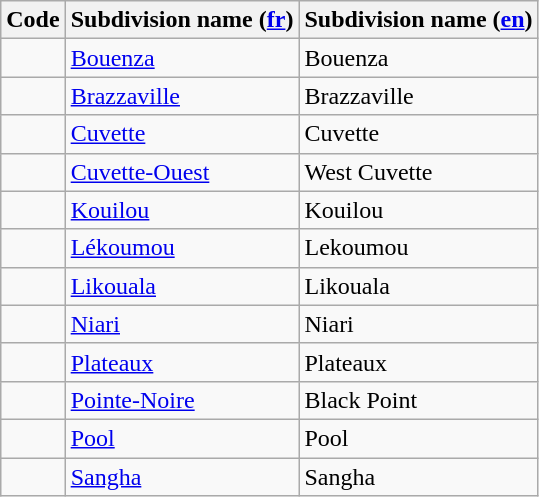<table class="wikitable sortable">
<tr>
<th>Code</th>
<th>Subdivision name (<a href='#'>fr</a>)</th>
<th>Subdivision name (<a href='#'>en</a>)</th>
</tr>
<tr>
<td></td>
<td><a href='#'>Bouenza</a></td>
<td>Bouenza</td>
</tr>
<tr>
<td></td>
<td><a href='#'>Brazzaville</a></td>
<td>Brazzaville</td>
</tr>
<tr>
<td></td>
<td><a href='#'>Cuvette</a></td>
<td>Cuvette</td>
</tr>
<tr>
<td></td>
<td><a href='#'>Cuvette-Ouest</a></td>
<td>West Cuvette</td>
</tr>
<tr>
<td></td>
<td><a href='#'>Kouilou</a></td>
<td>Kouilou</td>
</tr>
<tr>
<td></td>
<td><a href='#'>Lékoumou</a></td>
<td>Lekoumou</td>
</tr>
<tr>
<td></td>
<td><a href='#'>Likouala</a></td>
<td>Likouala</td>
</tr>
<tr>
<td></td>
<td><a href='#'>Niari</a></td>
<td>Niari</td>
</tr>
<tr>
<td></td>
<td><a href='#'>Plateaux</a></td>
<td>Plateaux</td>
</tr>
<tr>
<td></td>
<td><a href='#'>Pointe-Noire</a></td>
<td>Black Point</td>
</tr>
<tr>
<td></td>
<td><a href='#'>Pool</a></td>
<td>Pool</td>
</tr>
<tr>
<td></td>
<td><a href='#'>Sangha</a></td>
<td>Sangha</td>
</tr>
</table>
